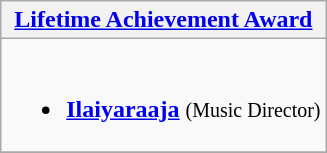<table class="wikitable">
<tr>
<th colspan=2><a href='#'>Lifetime Achievement Award</a></th>
</tr>
<tr>
<td colspan=2><br><ul><li><strong><a href='#'>Ilaiyaraaja</a></strong> <small>(Music Director)</small></li></ul></td>
</tr>
<tr>
</tr>
</table>
